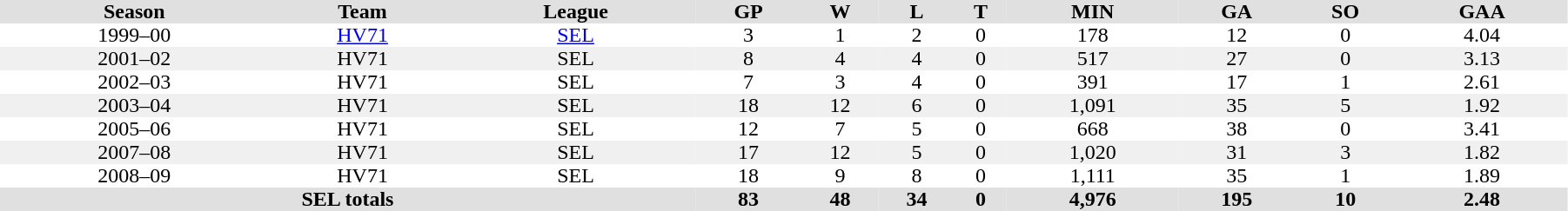<table border="0" cellpadding="0" cellspacing="0" style="width:95%;">
<tr>
<th colspan="3" style="background:#fff;"></th>
<th rowspan="99" style="background:#fff;"></th>
</tr>
<tr style="background:#e0e0e0; text-align:center;">
<th>Season</th>
<th>Team</th>
<th>League</th>
<th>GP</th>
<th>W</th>
<th>L</th>
<th>T</th>
<th>MIN</th>
<th>GA</th>
<th>SO</th>
<th>GAA</th>
</tr>
<tr ALIGN="center">
<td>1999–00</td>
<td><a href='#'>HV71</a></td>
<td><a href='#'>SEL</a></td>
<td>3</td>
<td>1</td>
<td>2</td>
<td>0</td>
<td>178</td>
<td>12</td>
<td>0</td>
<td>4.04</td>
</tr>
<tr ALIGN="center" bgcolor="#f0f0f0">
<td>2001–02</td>
<td>HV71</td>
<td>SEL</td>
<td>8</td>
<td>4</td>
<td>4</td>
<td>0</td>
<td>517</td>
<td>27</td>
<td>0</td>
<td>3.13</td>
</tr>
<tr ALIGN="center">
<td>2002–03</td>
<td>HV71</td>
<td>SEL</td>
<td>7</td>
<td>3</td>
<td>4</td>
<td>0</td>
<td>391</td>
<td>17</td>
<td>1</td>
<td>2.61</td>
</tr>
<tr ALIGN="center" bgcolor="#f0f0f0">
<td>2003–04</td>
<td>HV71</td>
<td>SEL</td>
<td>18</td>
<td>12</td>
<td>6</td>
<td>0</td>
<td>1,091</td>
<td>35</td>
<td>5</td>
<td>1.92</td>
</tr>
<tr ALIGN="center">
<td>2005–06</td>
<td>HV71</td>
<td>SEL</td>
<td>12</td>
<td>7</td>
<td>5</td>
<td>0</td>
<td>668</td>
<td>38</td>
<td>0</td>
<td>3.41</td>
</tr>
<tr ALIGN="center" bgcolor="#f0f0f0">
<td>2007–08</td>
<td>HV71</td>
<td>SEL</td>
<td>17</td>
<td>12</td>
<td>5</td>
<td>0</td>
<td>1,020</td>
<td>31</td>
<td>3</td>
<td>1.82</td>
</tr>
<tr ALIGN="center">
<td>2008–09</td>
<td>HV71</td>
<td>SEL</td>
<td>18</td>
<td>9</td>
<td>8</td>
<td>0</td>
<td>1,111</td>
<td>35</td>
<td>1</td>
<td>1.89</td>
</tr>
<tr ALIGN="center" bgcolor="#e0e0e0">
<th colspan="3" align="center">SEL totals</th>
<th>83</th>
<th>48</th>
<th>34</th>
<th>0</th>
<th>4,976</th>
<th>195</th>
<th>10</th>
<th>2.48</th>
</tr>
</table>
